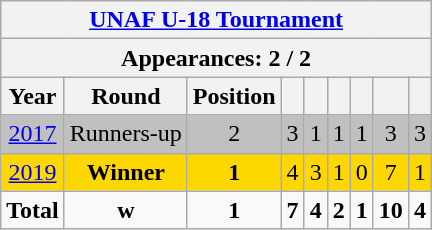<table class="wikitable" style="text-align: center;">
<tr>
<th colspan="9"><a href='#'>UNAF U-18 Tournament</a></th>
</tr>
<tr>
<th colspan="9">Appearances: 2 / 2</th>
</tr>
<tr>
<th>Year</th>
<th>Round</th>
<th>Position</th>
<th></th>
<th></th>
<th></th>
<th></th>
<th></th>
<th></th>
</tr>
<tr bgcolor="silver">
<td> <a href='#'>2017</a></td>
<td>Runners-up</td>
<td>2</td>
<td>3</td>
<td>1</td>
<td>1</td>
<td>1</td>
<td>3</td>
<td>3</td>
</tr>
<tr bgcolor="Gold">
<td> <a href='#'>2019</a></td>
<td><strong>Winner</strong></td>
<td><strong>1</strong></td>
<td>4</td>
<td>3</td>
<td>1</td>
<td>0</td>
<td>7</td>
<td>1</td>
</tr>
<tr>
<td><strong>Total</strong></td>
<td><strong>w</strong></td>
<td><strong>1</strong></td>
<td><strong>7</strong></td>
<td><strong>4</strong></td>
<td><strong>2</strong></td>
<td><strong>1</strong></td>
<td><strong>10</strong></td>
<td><strong>4</strong></td>
</tr>
</table>
